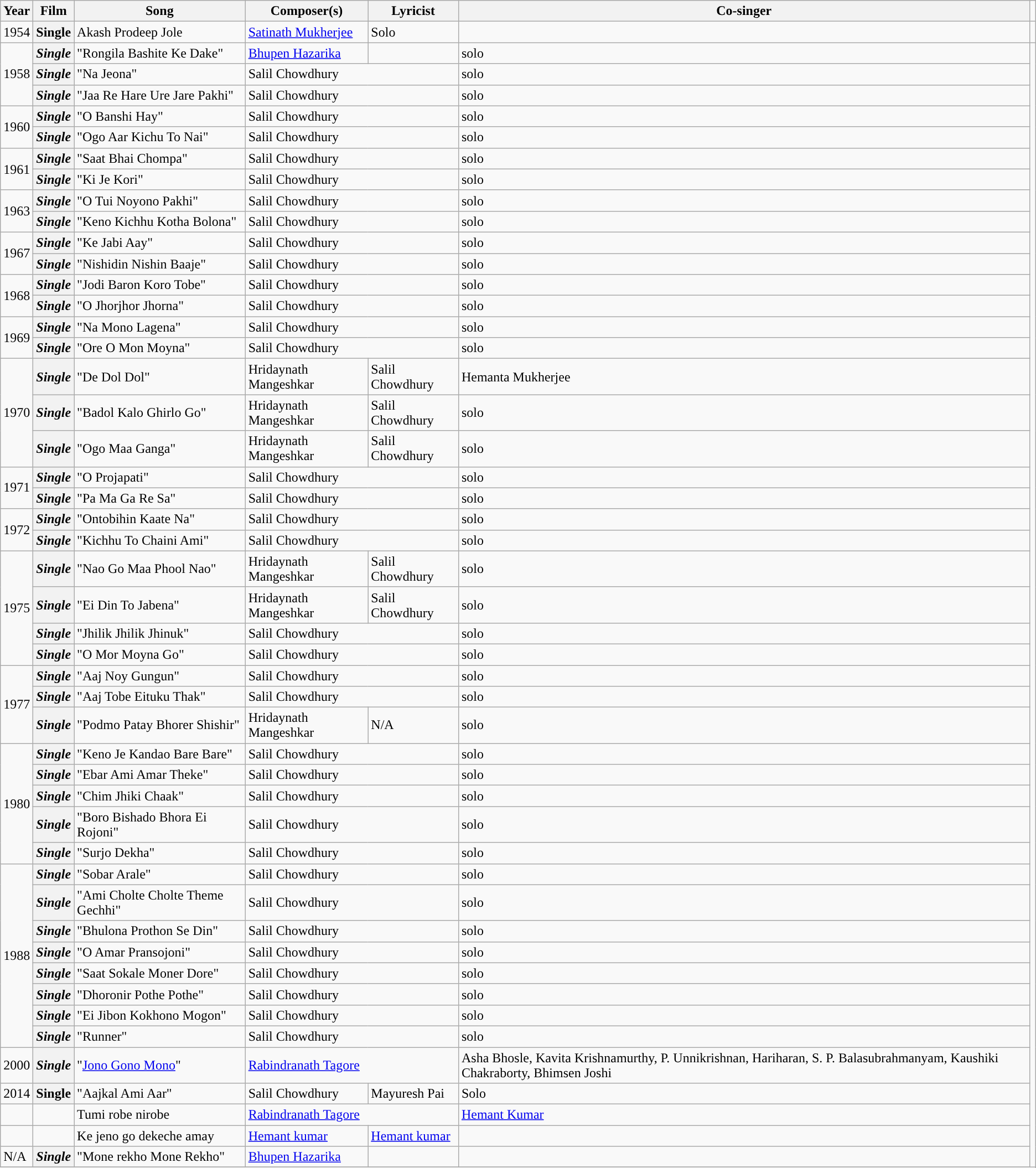<table class="sortable wikitable">
<tr>
<th>Year</th>
<th>Film</th>
<th>Song</th>
<th>Composer(s)</th>
<th>Lyricist</th>
<th>Co-singer</th>
</tr>
<tr>
<td>1954</td>
<th><strong>Single</strong></th>
<td>Akash Prodeep Jole</td>
<td><a href='#'>Satinath Mukherjee</a></td>
<td>Solo</td>
<td></td>
<td></td>
</tr>
<tr>
<td rowspan=3>1958</td>
<th><em>Single</em></th>
<td>"Rongila Bashite Ke Dake"</td>
<td><a href='#'>Bhupen Hazarika</a></td>
<td></td>
<td>solo</td>
</tr>
<tr>
<th><em>Single</em></th>
<td>"Na Jeona"</td>
<td colspan=2>Salil Chowdhury</td>
<td>solo</td>
</tr>
<tr>
<th><em>Single</em></th>
<td>"Jaa Re Hare Ure Jare Pakhi"</td>
<td colspan=2>Salil Chowdhury</td>
<td>solo</td>
</tr>
<tr>
<td rowspan=2>1960</td>
<th><em>Single</em></th>
<td>"O Banshi Hay"</td>
<td colspan=2>Salil Chowdhury</td>
<td>solo</td>
</tr>
<tr>
<th><em>Single</em></th>
<td>"Ogo Aar Kichu To Nai"</td>
<td colspan=2>Salil Chowdhury</td>
<td>solo</td>
</tr>
<tr>
<td rowspan=2>1961</td>
<th><em>Single</em></th>
<td>"Saat Bhai Chompa"</td>
<td colspan=2>Salil Chowdhury</td>
<td>solo</td>
</tr>
<tr>
<th><em>Single</em></th>
<td>"Ki Je Kori"</td>
<td colspan=2>Salil Chowdhury</td>
<td>solo</td>
</tr>
<tr>
<td rowspan=2>1963</td>
<th><em>Single</em></th>
<td>"O Tui Noyono Pakhi"</td>
<td colspan=2>Salil Chowdhury</td>
<td>solo</td>
</tr>
<tr>
<th><em>Single</em></th>
<td>"Keno Kichhu Kotha Bolona"</td>
<td colspan=2>Salil Chowdhury</td>
<td>solo</td>
</tr>
<tr>
<td rowspan=2>1967</td>
<th><em>Single</em></th>
<td>"Ke Jabi Aay"</td>
<td colspan=2>Salil Chowdhury</td>
<td>solo</td>
</tr>
<tr>
<th><em>Single</em></th>
<td>"Nishidin Nishin Baaje"</td>
<td colspan=2>Salil Chowdhury</td>
<td>solo</td>
</tr>
<tr>
<td rowspan=2>1968</td>
<th><em>Single</em></th>
<td>"Jodi Baron Koro Tobe"</td>
<td colspan=2>Salil Chowdhury</td>
<td>solo</td>
</tr>
<tr>
<th><em>Single</em></th>
<td>"O Jhorjhor Jhorna"</td>
<td colspan=2>Salil Chowdhury</td>
<td>solo</td>
</tr>
<tr>
<td rowspan=2>1969</td>
<th><em>Single</em></th>
<td>"Na Mono Lagena"</td>
<td colspan=2>Salil Chowdhury</td>
<td>solo</td>
</tr>
<tr>
<th><em>Single</em></th>
<td>"Ore O Mon Moyna"</td>
<td colspan=2>Salil Chowdhury</td>
<td>solo</td>
</tr>
<tr>
<td rowspan=3>1970</td>
<th><em>Single</em></th>
<td>"De Dol Dol"</td>
<td>Hridaynath Mangeshkar</td>
<td>Salil Chowdhury</td>
<td>Hemanta Mukherjee</td>
</tr>
<tr>
<th><em>Single</em></th>
<td>"Badol Kalo Ghirlo Go"</td>
<td>Hridaynath Mangeshkar</td>
<td>Salil Chowdhury</td>
<td>solo</td>
</tr>
<tr>
<th><em>Single</em></th>
<td>"Ogo Maa Ganga"</td>
<td>Hridaynath Mangeshkar</td>
<td>Salil Chowdhury</td>
<td>solo</td>
</tr>
<tr>
<td rowspan=2>1971</td>
<th><em>Single</em></th>
<td>"O Projapati"</td>
<td colspan=2>Salil Chowdhury</td>
<td>solo</td>
</tr>
<tr>
<th><em>Single</em></th>
<td>"Pa Ma Ga Re Sa"</td>
<td colspan=2>Salil Chowdhury</td>
<td>solo</td>
</tr>
<tr>
<td rowspan=2>1972</td>
<th><em>Single</em></th>
<td>"Ontobihin Kaate Na"</td>
<td colspan=2>Salil Chowdhury</td>
<td>solo</td>
</tr>
<tr>
<th><em>Single</em></th>
<td>"Kichhu To Chaini Ami"</td>
<td colspan=2>Salil Chowdhury</td>
<td>solo</td>
</tr>
<tr>
<td rowspan=4>1975</td>
<th><em>Single</em></th>
<td>"Nao Go Maa Phool Nao"</td>
<td>Hridaynath Mangeshkar</td>
<td>Salil Chowdhury</td>
<td>solo</td>
</tr>
<tr>
<th><em>Single</em></th>
<td>"Ei Din To Jabena"</td>
<td>Hridaynath Mangeshkar</td>
<td>Salil Chowdhury</td>
<td>solo</td>
</tr>
<tr>
<th><em>Single</em></th>
<td>"Jhilik Jhilik Jhinuk"</td>
<td colspan=2>Salil Chowdhury</td>
<td>solo</td>
</tr>
<tr>
<th><em>Single</em></th>
<td>"O Mor Moyna Go"</td>
<td colspan=2>Salil Chowdhury</td>
<td>solo</td>
</tr>
<tr>
<td rowspan=3>1977</td>
<th><em>Single</em></th>
<td>"Aaj Noy Gungun"</td>
<td colspan=2>Salil Chowdhury</td>
<td>solo</td>
</tr>
<tr>
<th><em>Single</em></th>
<td>"Aaj Tobe Eituku Thak"</td>
<td colspan=2>Salil Chowdhury</td>
<td>solo</td>
</tr>
<tr>
<th><em>Single</em></th>
<td>"Podmo Patay Bhorer Shishir"</td>
<td>Hridaynath Mangeshkar</td>
<td>N/A</td>
<td>solo</td>
</tr>
<tr>
<td rowspan=5>1980</td>
<th><em>Single</em></th>
<td>"Keno Je Kandao Bare Bare"</td>
<td colspan=2>Salil Chowdhury</td>
<td>solo</td>
</tr>
<tr>
<th><em>Single</em></th>
<td>"Ebar Ami Amar Theke"</td>
<td colspan=2>Salil Chowdhury</td>
<td>solo</td>
</tr>
<tr>
<th><em>Single</em></th>
<td>"Chim Jhiki Chaak"</td>
<td colspan=2>Salil Chowdhury</td>
<td>solo</td>
</tr>
<tr>
<th><em>Single</em></th>
<td>"Boro Bishado Bhora Ei Rojoni"</td>
<td colspan=2>Salil Chowdhury</td>
<td>solo</td>
</tr>
<tr>
<th><em>Single</em></th>
<td>"Surjo Dekha"</td>
<td colspan=2>Salil Chowdhury</td>
<td>solo</td>
</tr>
<tr>
<td rowspan=8>1988</td>
<th><em>Single</em></th>
<td>"Sobar Arale"</td>
<td colspan=2>Salil Chowdhury</td>
<td>solo</td>
</tr>
<tr>
<th><em>Single</em></th>
<td>"Ami Cholte Cholte Theme Gechhi"</td>
<td colspan=2>Salil Chowdhury</td>
<td>solo</td>
</tr>
<tr>
<th><em>Single</em></th>
<td>"Bhulona Prothon Se Din"</td>
<td colspan=2>Salil Chowdhury</td>
<td>solo</td>
</tr>
<tr>
<th><em>Single</em></th>
<td>"O Amar Pransojoni"</td>
<td colspan=2>Salil Chowdhury</td>
<td>solo</td>
</tr>
<tr>
<th><em>Single</em></th>
<td>"Saat Sokale Moner Dore"</td>
<td colspan=2>Salil Chowdhury</td>
<td>solo</td>
</tr>
<tr>
<th><em>Single</em></th>
<td>"Dhoronir Pothe Pothe"</td>
<td colspan=2>Salil Chowdhury</td>
<td>solo</td>
</tr>
<tr>
<th><em>Single</em></th>
<td>"Ei Jibon Kokhono Mogon"</td>
<td colspan=2>Salil Chowdhury</td>
<td>solo</td>
</tr>
<tr>
<th><em>Single</em></th>
<td>"Runner"</td>
<td colspan=2>Salil Chowdhury</td>
<td>solo</td>
</tr>
<tr>
<td>2000</td>
<th><em>Single</em></th>
<td>"<a href='#'>Jono Gono Mono</a>"</td>
<td colspan=2><a href='#'>Rabindranath Tagore</a></td>
<td>Asha Bhosle, Kavita Krishnamurthy, P. Unnikrishnan, Hariharan, S. P. Balasubrahmanyam, Kaushiki Chakraborty, Bhimsen Joshi</td>
</tr>
<tr>
<td>2014</td>
<th><strong>Single</strong></th>
<td>"Aajkal Ami Aar"</td>
<td>Salil Chowdhury</td>
<td>Mayuresh Pai</td>
<td>Solo</td>
</tr>
<tr>
<td></td>
<td></td>
<td>Tumi robe nirobe</td>
<td colspan=2><a href='#'>Rabindranath Tagore</a></td>
<td><a href='#'>Hemant Kumar</a></td>
</tr>
<tr>
<td></td>
<td></td>
<td>Ke jeno go dekeche amay</td>
<td><a href='#'>Hemant kumar</a></td>
<td><a href='#'>Hemant kumar</a></td>
<td></td>
</tr>
<tr>
<td>N/A</td>
<th><em>Single</em></th>
<td>"Mone rekho Mone Rekho"</td>
<td><a href='#'>Bhupen Hazarika</a></td>
<td></td>
<td></td>
</tr>
<tr>
</tr>
</table>
